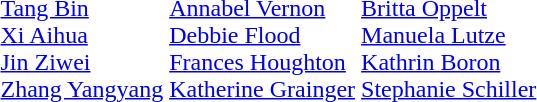<table>
<tr>
<td><br><a href='#'>Tang Bin</a><br><a href='#'>Xi Aihua</a><br><a href='#'>Jin Ziwei</a><br><a href='#'>Zhang Yangyang</a></td>
<td><br><a href='#'>Annabel Vernon</a><br><a href='#'>Debbie Flood</a><br><a href='#'>Frances Houghton</a><br><a href='#'>Katherine Grainger</a></td>
<td><br><a href='#'>Britta Oppelt</a><br><a href='#'>Manuela Lutze</a><br><a href='#'>Kathrin Boron</a><br><a href='#'>Stephanie Schiller</a></td>
</tr>
</table>
